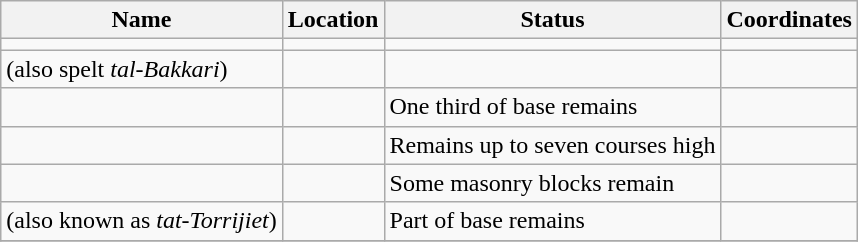<table class="wikitable sortable">
<tr>
<th scope="col">Name</th>
<th scope="col">Location</th>
<th scope="col">Status</th>
<th scope="col" class=unsortable>Coordinates</th>
</tr>
<tr>
<td></td>
<td></td>
<td></td>
<td></td>
</tr>
<tr>
<td> (also spelt <em>tal-Bakkari</em>)</td>
<td></td>
<td></td>
<td></td>
</tr>
<tr>
<td></td>
<td></td>
<td>One third of base remains</td>
<td></td>
</tr>
<tr>
<td></td>
<td></td>
<td>Remains up to seven courses high</td>
<td></td>
</tr>
<tr>
<td></td>
<td></td>
<td>Some masonry blocks remain</td>
<td></td>
</tr>
<tr>
<td> (also known as <em>tat-Torrijiet</em>)</td>
<td></td>
<td>Part of base remains</td>
<td></td>
</tr>
<tr>
</tr>
</table>
